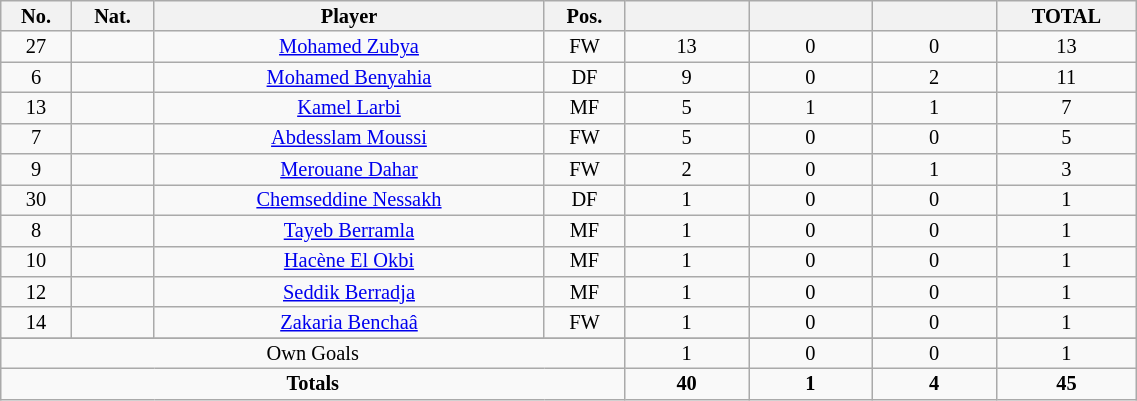<table class="wikitable sortable alternance"  style="font-size:85%; text-align:center; line-height:14px; width:60%;">
<tr>
<th width=10>No.</th>
<th width=10>Nat.</th>
<th width=140>Player</th>
<th width=10>Pos.</th>
<th width=40></th>
<th width=40></th>
<th width=40></th>
<th width=10>TOTAL</th>
</tr>
<tr>
<td>27</td>
<td></td>
<td><a href='#'>Mohamed Zubya</a></td>
<td>FW</td>
<td>13</td>
<td>0</td>
<td>0</td>
<td>13</td>
</tr>
<tr>
<td>6</td>
<td></td>
<td><a href='#'>Mohamed Benyahia</a></td>
<td>DF</td>
<td>9</td>
<td>0</td>
<td>2</td>
<td>11</td>
</tr>
<tr>
<td>13</td>
<td></td>
<td><a href='#'>Kamel Larbi</a></td>
<td>MF</td>
<td>5</td>
<td>1</td>
<td>1</td>
<td>7</td>
</tr>
<tr>
<td>7</td>
<td></td>
<td><a href='#'>Abdesslam Moussi</a></td>
<td>FW</td>
<td>5</td>
<td>0</td>
<td>0</td>
<td>5</td>
</tr>
<tr>
<td>9</td>
<td></td>
<td><a href='#'>Merouane Dahar</a></td>
<td>FW</td>
<td>2</td>
<td>0</td>
<td>1</td>
<td>3</td>
</tr>
<tr>
<td>30</td>
<td></td>
<td><a href='#'>Chemseddine Nessakh</a></td>
<td>DF</td>
<td>1</td>
<td>0</td>
<td>0</td>
<td>1</td>
</tr>
<tr>
<td>8</td>
<td></td>
<td><a href='#'>Tayeb Berramla</a></td>
<td>MF</td>
<td>1</td>
<td>0</td>
<td>0</td>
<td>1</td>
</tr>
<tr>
<td>10</td>
<td></td>
<td><a href='#'>Hacène El Okbi</a></td>
<td>MF</td>
<td>1</td>
<td>0</td>
<td>0</td>
<td>1</td>
</tr>
<tr>
<td>12</td>
<td></td>
<td><a href='#'>Seddik Berradja</a></td>
<td>MF</td>
<td>1</td>
<td>0</td>
<td>0</td>
<td>1</td>
</tr>
<tr>
<td>14</td>
<td></td>
<td><a href='#'>Zakaria Benchaâ</a></td>
<td>FW</td>
<td>1</td>
<td>0</td>
<td>0</td>
<td>1</td>
</tr>
<tr>
</tr>
<tr class="sortbottom">
<td colspan="4">Own Goals</td>
<td>1</td>
<td>0</td>
<td>0</td>
<td>1</td>
</tr>
<tr class="sortbottom">
<td colspan="4"><strong>Totals</strong></td>
<td><strong>40</strong></td>
<td><strong>1</strong></td>
<td><strong>4</strong></td>
<td><strong>45</strong></td>
</tr>
</table>
